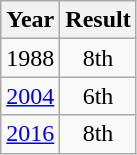<table class="wikitable" style="text-align:center">
<tr>
<th>Year</th>
<th>Result</th>
</tr>
<tr>
<td>1988</td>
<td>8th</td>
</tr>
<tr>
<td><a href='#'>2004</a></td>
<td>6th</td>
</tr>
<tr>
<td><a href='#'>2016</a></td>
<td>8th</td>
</tr>
</table>
